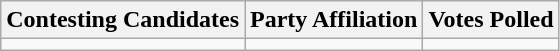<table class="wikitable sortable">
<tr>
<th>Contesting Candidates</th>
<th>Party Affiliation</th>
<th>Votes Polled</th>
</tr>
<tr>
<td></td>
<td></td>
<td></td>
</tr>
</table>
